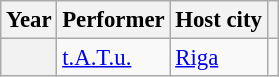<table class="wikitable plainrowheaders" style="font-size:95%;">
<tr>
<th>Year</th>
<th>Performer</th>
<th>Host city</th>
<th></th>
</tr>
<tr>
<th scope="row"></th>
<td><a href='#'>t.A.T.u.</a></td>
<td> <a href='#'>Riga</a></td>
<td style="text-align:center"></td>
</tr>
</table>
